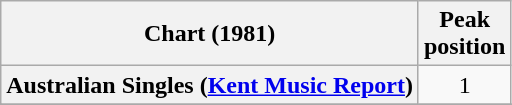<table class="wikitable plainrowheaders" style="text-align:center">
<tr>
<th>Chart (1981)</th>
<th>Peak<br>position</th>
</tr>
<tr>
<th scope="row">Australian Singles (<a href='#'>Kent Music Report</a>)</th>
<td>1</td>
</tr>
<tr>
</tr>
<tr>
</tr>
<tr>
</tr>
</table>
